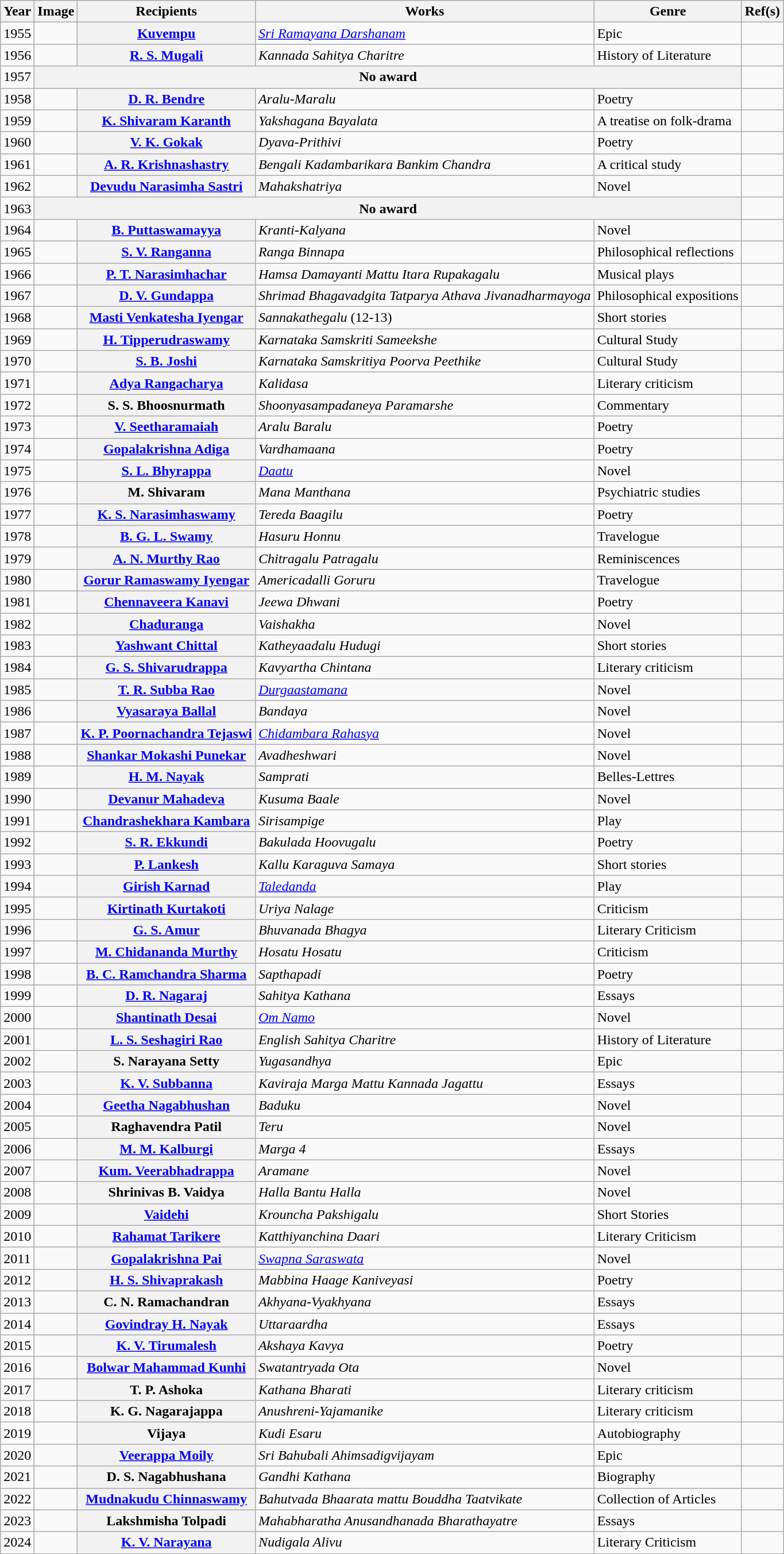<table class="wikitable plainrowheaders sortable">
<tr>
<th scope="col">Year</th>
<th scope="col">Image</th>
<th scope="col">Recipients</th>
<th scope="col">Works</th>
<th scope="col">Genre</th>
<th scope="col">Ref(s)</th>
</tr>
<tr>
<td>1955</td>
<td></td>
<th><a href='#'>Kuvempu</a></th>
<td><em><a href='#'>Sri Ramayana Darshanam</a></em></td>
<td>Epic</td>
<td></td>
</tr>
<tr>
<td>1956</td>
<td></td>
<th><a href='#'>R. S. Mugali</a></th>
<td><em>Kannada Sahitya Charitre</em></td>
<td>History of Literature</td>
<td></td>
</tr>
<tr>
<td>1957</td>
<th scope="row" colspan="4" style="text-align:center;">No award</th>
<td></td>
</tr>
<tr>
<td>1958</td>
<td></td>
<th><a href='#'>D. R. Bendre</a></th>
<td><em>Aralu-Maralu</em></td>
<td>Poetry</td>
<td></td>
</tr>
<tr>
<td>1959</td>
<td></td>
<th><a href='#'>K. Shivaram Karanth</a></th>
<td><em>Yakshagana Bayalata</em></td>
<td>A treatise on folk-drama</td>
<td></td>
</tr>
<tr>
<td>1960</td>
<td></td>
<th><a href='#'>V. K. Gokak</a></th>
<td><em>Dyava-Prithivi</em></td>
<td>Poetry</td>
<td></td>
</tr>
<tr>
<td>1961</td>
<td></td>
<th><a href='#'>A. R. Krishnashastry</a></th>
<td><em>Bengali Kadambarikara Bankim Chandra</em></td>
<td>A critical study</td>
<td></td>
</tr>
<tr>
<td>1962	</td>
<td></td>
<th><a href='#'>Devudu Narasimha Sastri</a></th>
<td><em>Mahakshatriya</em></td>
<td>Novel</td>
<td></td>
</tr>
<tr>
<td>1963</td>
<th scope="row" colspan="4" style="text-align:center;">No award</th>
<td></td>
</tr>
<tr>
<td>1964</td>
<td></td>
<th><a href='#'>B. Puttaswamayya</a></th>
<td><em>Kranti-Kalyana</em></td>
<td>Novel</td>
<td></td>
</tr>
<tr>
<td>1965</td>
<td></td>
<th><a href='#'>S. V. Ranganna</a></th>
<td><em>Ranga Binnapa</em></td>
<td>Philosophical reflections</td>
<td></td>
</tr>
<tr>
<td>1966</td>
<td></td>
<th><a href='#'>P. T. Narasimhachar</a></th>
<td><em>Hamsa Damayanti Mattu Itara Rupakagalu</em></td>
<td>Musical plays</td>
<td></td>
</tr>
<tr>
<td>1967</td>
<td></td>
<th><a href='#'>D. V. Gundappa</a></th>
<td><em>Shrimad Bhagavadgita Tatparya Athava Jivanadharmayoga</em></td>
<td>Philosophical expositions</td>
<td></td>
</tr>
<tr>
<td>1968</td>
<td></td>
<th><a href='#'>Masti Venkatesha Iyengar</a></th>
<td><em>Sannakathegalu</em> (12-13)</td>
<td>Short stories</td>
<td></td>
</tr>
<tr>
<td>1969</td>
<td></td>
<th><a href='#'>H. Tipperudraswamy</a></th>
<td><em>Karnataka Samskriti Sameekshe</em></td>
<td>Cultural Study</td>
<td></td>
</tr>
<tr>
<td>1970</td>
<td></td>
<th><a href='#'>S. B. Joshi</a></th>
<td><em>Karnataka Samskritiya Poorva Peethike</em></td>
<td>Cultural Study</td>
<td></td>
</tr>
<tr>
<td>1971</td>
<td></td>
<th><a href='#'>Adya Rangacharya</a></th>
<td><em>Kalidasa</em></td>
<td>Literary criticism</td>
<td></td>
</tr>
<tr>
<td>1972</td>
<td></td>
<th>S. S. Bhoosnurmath</th>
<td><em>Shoonyasampadaneya Paramarshe</em></td>
<td>Commentary</td>
<td></td>
</tr>
<tr>
<td>1973</td>
<td></td>
<th><a href='#'>V. Seetharamaiah</a></th>
<td><em>Aralu Baralu</em></td>
<td>Poetry</td>
<td></td>
</tr>
<tr>
<td>1974</td>
<td></td>
<th><a href='#'>Gopalakrishna Adiga</a></th>
<td><em>Vardhamaana</em></td>
<td>Poetry</td>
<td></td>
</tr>
<tr>
<td>1975</td>
<td></td>
<th><a href='#'>S. L. Bhyrappa</a></th>
<td><em><a href='#'>Daatu</a></em></td>
<td>Novel</td>
<td></td>
</tr>
<tr>
<td>1976</td>
<td></td>
<th>M. Shivaram</th>
<td><em>Mana Manthana</em></td>
<td>Psychiatric studies</td>
<td></td>
</tr>
<tr>
<td>1977</td>
<td></td>
<th><a href='#'>K. S. Narasimhaswamy</a></th>
<td><em>Tereda Baagilu</em></td>
<td>Poetry</td>
<td></td>
</tr>
<tr>
<td>1978</td>
<td></td>
<th><a href='#'>B. G. L. Swamy</a></th>
<td><em>Hasuru Honnu</em></td>
<td>Travelogue</td>
<td></td>
</tr>
<tr>
<td>1979</td>
<td></td>
<th><a href='#'>A. N. Murthy Rao</a></th>
<td><em>Chitragalu Patragalu</em></td>
<td>Reminiscences</td>
<td></td>
</tr>
<tr>
<td>1980</td>
<td></td>
<th><a href='#'>Gorur Ramaswamy Iyengar</a></th>
<td><em>Americadalli Goruru</em></td>
<td>Travelogue</td>
<td></td>
</tr>
<tr>
<td>1981</td>
<td></td>
<th><a href='#'>Chennaveera Kanavi</a></th>
<td><em>Jeewa Dhwani</em></td>
<td>Poetry</td>
<td></td>
</tr>
<tr>
<td>1982</td>
<td></td>
<th><a href='#'>Chaduranga</a></th>
<td><em>Vaishakha</em></td>
<td>Novel</td>
<td></td>
</tr>
<tr>
<td>1983</td>
<td></td>
<th><a href='#'>Yashwant Chittal</a></th>
<td><em>Katheyaadalu Hudugi</em></td>
<td>Short stories</td>
<td></td>
</tr>
<tr>
<td>1984</td>
<td></td>
<th><a href='#'>G. S. Shivarudrappa</a></th>
<td><em>Kavyartha Chintana</em></td>
<td>Literary criticism</td>
<td></td>
</tr>
<tr>
<td>1985	</td>
<td></td>
<th><a href='#'>T. R. Subba Rao</a></th>
<td><em><a href='#'>Durgaastamana</a></em></td>
<td>Novel</td>
<td></td>
</tr>
<tr>
<td>1986</td>
<td></td>
<th><a href='#'>Vyasaraya Ballal</a></th>
<td><em>Bandaya</em></td>
<td>Novel</td>
<td></td>
</tr>
<tr>
<td>1987</td>
<td></td>
<th><a href='#'>K. P. Poornachandra Tejaswi</a></th>
<td><em><a href='#'>Chidambara Rahasya</a></em></td>
<td>Novel</td>
<td></td>
</tr>
<tr>
<td>1988</td>
<td></td>
<th><a href='#'>Shankar Mokashi Punekar</a></th>
<td><em>Avadheshwari</em></td>
<td>Novel</td>
<td></td>
</tr>
<tr>
<td>1989</td>
<td></td>
<th><a href='#'>H. M. Nayak</a></th>
<td><em>Samprati</em></td>
<td>Belles-Lettres</td>
<td></td>
</tr>
<tr>
<td>1990</td>
<td></td>
<th><a href='#'>Devanur Mahadeva</a></th>
<td><em>Kusuma Baale</em></td>
<td>Novel</td>
<td></td>
</tr>
<tr>
<td>1991</td>
<td></td>
<th><a href='#'>Chandrashekhara Kambara</a></th>
<td><em>Sirisampige</em></td>
<td>Play</td>
<td></td>
</tr>
<tr>
<td>1992</td>
<td></td>
<th><a href='#'>S. R. Ekkundi</a></th>
<td><em>Bakulada Hoovugalu</em></td>
<td>Poetry</td>
<td></td>
</tr>
<tr>
<td>1993</td>
<td></td>
<th><a href='#'>P. Lankesh</a></th>
<td><em>Kallu Karaguva Samaya</em></td>
<td>Short stories</td>
<td></td>
</tr>
<tr>
<td>1994</td>
<td></td>
<th><a href='#'>Girish Karnad</a></th>
<td><em><a href='#'>Taledanda</a></em></td>
<td>Play</td>
<td></td>
</tr>
<tr>
<td>1995</td>
<td></td>
<th><a href='#'>Kirtinath Kurtakoti</a></th>
<td><em>Uriya Nalage</em></td>
<td>Criticism</td>
<td></td>
</tr>
<tr>
<td>1996</td>
<td></td>
<th><a href='#'>G. S. Amur</a></th>
<td><em>Bhuvanada Bhagya</em></td>
<td>Literary Criticism</td>
<td></td>
</tr>
<tr>
<td>1997</td>
<td></td>
<th><a href='#'>M. Chidananda Murthy</a></th>
<td><em>Hosatu Hosatu</em></td>
<td>Criticism</td>
<td></td>
</tr>
<tr>
<td>1998</td>
<td></td>
<th><a href='#'>B. C. Ramchandra Sharma</a></th>
<td><em>Sapthapadi</em></td>
<td>Poetry</td>
<td></td>
</tr>
<tr>
<td>1999	</td>
<td></td>
<th><a href='#'>D. R. Nagaraj</a></th>
<td><em>Sahitya Kathana</em></td>
<td>Essays</td>
<td></td>
</tr>
<tr>
<td>2000	</td>
<td></td>
<th><a href='#'>Shantinath Desai</a></th>
<td><em><a href='#'>Om Namo</a></em></td>
<td>Novel</td>
<td></td>
</tr>
<tr>
<td>2001</td>
<td></td>
<th><a href='#'>L. S. Seshagiri Rao</a></th>
<td><em>English Sahitya Charitre</em></td>
<td>History of Literature</td>
<td></td>
</tr>
<tr>
<td>2002</td>
<td></td>
<th>S. Narayana Setty</th>
<td><em>Yugasandhya</em></td>
<td>Epic</td>
<td></td>
</tr>
<tr>
<td>2003</td>
<td></td>
<th><a href='#'>K. V. Subbanna</a></th>
<td><em>Kaviraja Marga Mattu Kannada Jagattu</em></td>
<td>Essays</td>
<td></td>
</tr>
<tr>
<td>2004</td>
<td></td>
<th><a href='#'>Geetha Nagabhushan</a></th>
<td><em>Baduku</em></td>
<td>Novel</td>
<td></td>
</tr>
<tr>
<td>2005</td>
<td></td>
<th>Raghavendra Patil</th>
<td><em>Teru</em></td>
<td>Novel</td>
<td></td>
</tr>
<tr>
<td>2006</td>
<td></td>
<th><a href='#'>M. M. Kalburgi</a></th>
<td><em>Marga 4</em></td>
<td>Essays</td>
<td></td>
</tr>
<tr>
<td>2007</td>
<td></td>
<th><a href='#'>Kum. Veerabhadrappa</a></th>
<td><em>Aramane</em></td>
<td>Novel</td>
<td></td>
</tr>
<tr>
<td>2008</td>
<td></td>
<th>Shrinivas B. Vaidya</th>
<td><em>Halla Bantu Halla</em></td>
<td>Novel</td>
<td></td>
</tr>
<tr>
<td>2009</td>
<td></td>
<th><a href='#'>Vaidehi</a></th>
<td><em>Krouncha Pakshigalu</em></td>
<td>Short Stories</td>
<td></td>
</tr>
<tr>
<td>2010</td>
<td></td>
<th><a href='#'>Rahamat Tarikere</a></th>
<td><em>Katthiyanchina Daari</em></td>
<td>Literary Criticism</td>
<td></td>
</tr>
<tr>
<td>2011</td>
<td></td>
<th><a href='#'>Gopalakrishna Pai</a></th>
<td><em><a href='#'>Swapna Saraswata</a></em></td>
<td>Novel</td>
<td></td>
</tr>
<tr>
<td>2012</td>
<td></td>
<th><a href='#'>H. S. Shivaprakash</a></th>
<td><em>Mabbina Haage Kaniveyasi</em></td>
<td>Poetry</td>
<td></td>
</tr>
<tr>
<td>2013</td>
<td></td>
<th>C. N. Ramachandran</th>
<td><em>Akhyana-Vyakhyana</em></td>
<td>Essays</td>
<td></td>
</tr>
<tr>
<td>2014</td>
<td></td>
<th><a href='#'>Govindray H. Nayak</a></th>
<td><em>Uttaraardha</em></td>
<td>Essays</td>
<td></td>
</tr>
<tr>
<td>2015</td>
<td></td>
<th><a href='#'>K. V. Tirumalesh</a></th>
<td><em>Akshaya Kavya</em></td>
<td>Poetry</td>
<td></td>
</tr>
<tr>
<td>2016</td>
<td></td>
<th><a href='#'>Bolwar Mahammad Kunhi</a></th>
<td><em>Swatantryada Ota</em></td>
<td>Novel</td>
<td></td>
</tr>
<tr>
<td>2017</td>
<td></td>
<th>T. P. Ashoka</th>
<td><em>Kathana Bharati</em></td>
<td>Literary criticism</td>
<td></td>
</tr>
<tr>
<td>2018</td>
<td></td>
<th>K. G. Nagarajappa</th>
<td><em>Anushreni-Yajamanike</em></td>
<td>Literary criticism</td>
<td></td>
</tr>
<tr>
<td>2019</td>
<td></td>
<th>Vijaya</th>
<td><em>Kudi Esaru</em></td>
<td>Autobiography</td>
<td></td>
</tr>
<tr>
<td>2020</td>
<td></td>
<th><a href='#'>Veerappa Moily</a></th>
<td><em>Sri Bahubali Ahimsadigvijayam</em></td>
<td>Epic</td>
<td></td>
</tr>
<tr>
<td>2021</td>
<td></td>
<th>D. S. Nagabhushana</th>
<td><em>Gandhi Kathana</em></td>
<td>Biography</td>
<td></td>
</tr>
<tr>
<td>2022</td>
<td></td>
<th><a href='#'>Mudnakudu Chinnaswamy</a></th>
<td><em>Bahutvada Bhaarata mattu Bouddha Taatvikate</em></td>
<td>Collection of Articles</td>
<td></td>
</tr>
<tr>
<td>2023</td>
<td></td>
<th>Lakshmisha Tolpadi</th>
<td><em>Mahabharatha Anusandhanada Bharathayatre</em></td>
<td>Essays</td>
<td></td>
</tr>
<tr>
<td>2024</td>
<td></td>
<th><a href='#'>K. V. Narayana</a></th>
<td><em>Nudigala Alivu</em></td>
<td>Literary Criticism</td>
<td></td>
</tr>
</table>
